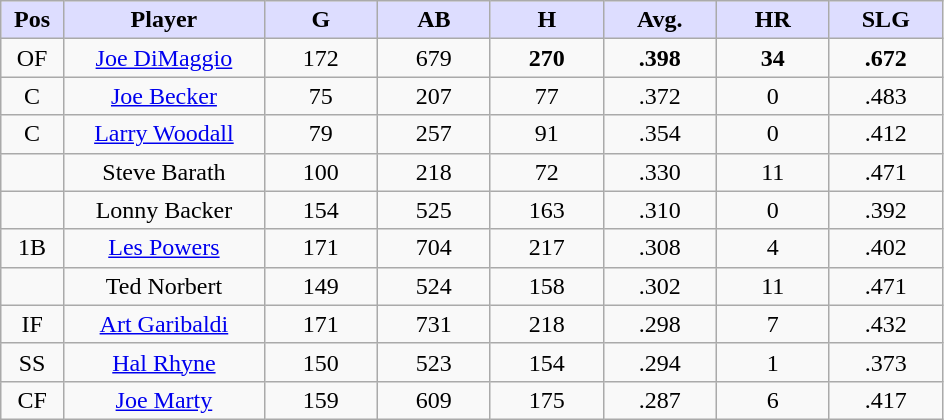<table class="wikitable sortable">
<tr>
<th style="background:#ddf; width:5%;">Pos</th>
<th style="background:#ddf; width:16%;">Player</th>
<th style="background:#ddf; width:9%;">G</th>
<th style="background:#ddf; width:9%;">AB</th>
<th style="background:#ddf; width:9%;">H</th>
<th style="background:#ddf; width:9%;">Avg.</th>
<th style="background:#ddf; width:9%;">HR</th>
<th style="background:#ddf; width:9%;">SLG</th>
</tr>
<tr style="text-align:center;">
<td>OF</td>
<td><a href='#'>Joe DiMaggio</a></td>
<td>172</td>
<td>679</td>
<td><strong>270</strong></td>
<td><strong>.398</strong></td>
<td><strong>34</strong></td>
<td><strong>.672</strong></td>
</tr>
<tr style="text-align:center;">
<td>C</td>
<td><a href='#'>Joe Becker</a></td>
<td>75</td>
<td>207</td>
<td>77</td>
<td>.372</td>
<td>0</td>
<td>.483</td>
</tr>
<tr style="text-align:center;">
<td>C</td>
<td><a href='#'>Larry Woodall</a></td>
<td>79</td>
<td>257</td>
<td>91</td>
<td>.354</td>
<td>0</td>
<td>.412</td>
</tr>
<tr style="text-align:center;">
<td></td>
<td>Steve Barath</td>
<td>100</td>
<td>218</td>
<td>72</td>
<td>.330</td>
<td>11</td>
<td>.471</td>
</tr>
<tr style="text-align:center;">
<td></td>
<td>Lonny Backer</td>
<td>154</td>
<td>525</td>
<td>163</td>
<td>.310</td>
<td>0</td>
<td>.392</td>
</tr>
<tr style="text-align:center;">
<td>1B</td>
<td><a href='#'>Les Powers</a></td>
<td>171</td>
<td>704</td>
<td>217</td>
<td>.308</td>
<td>4</td>
<td>.402</td>
</tr>
<tr style="text-align:center;">
<td></td>
<td>Ted Norbert</td>
<td>149</td>
<td>524</td>
<td>158</td>
<td>.302</td>
<td>11</td>
<td>.471</td>
</tr>
<tr style="text-align:center;">
<td>IF</td>
<td><a href='#'>Art Garibaldi</a></td>
<td>171</td>
<td>731</td>
<td>218</td>
<td>.298</td>
<td>7</td>
<td>.432</td>
</tr>
<tr style="text-align:center;">
<td>SS</td>
<td><a href='#'>Hal Rhyne</a></td>
<td>150</td>
<td>523</td>
<td>154</td>
<td>.294</td>
<td>1</td>
<td>.373</td>
</tr>
<tr style="text-align:center;">
<td>CF</td>
<td><a href='#'>Joe Marty</a></td>
<td>159</td>
<td>609</td>
<td>175</td>
<td>.287</td>
<td>6</td>
<td>.417</td>
</tr>
</table>
